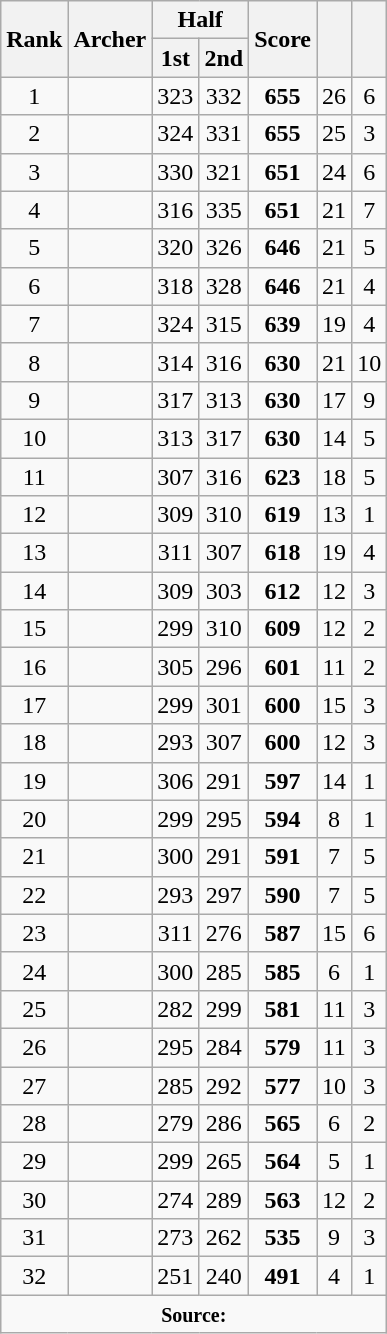<table class="wikitable sortable" style="text-align:center">
<tr>
<th rowspan="2">Rank</th>
<th rowspan="2">Archer</th>
<th colspan="2">Half</th>
<th rowspan="2">Score</th>
<th rowspan="2"></th>
<th rowspan="2"></th>
</tr>
<tr>
<th>1st</th>
<th>2nd</th>
</tr>
<tr>
<td>1</td>
<td align="left"></td>
<td>323</td>
<td>332</td>
<td><strong>655</strong></td>
<td>26</td>
<td>6</td>
</tr>
<tr>
<td>2</td>
<td align="left"></td>
<td>324</td>
<td>331</td>
<td><strong>655</strong></td>
<td>25</td>
<td>3</td>
</tr>
<tr>
<td>3</td>
<td align="left"></td>
<td>330</td>
<td>321</td>
<td><strong>651</strong></td>
<td>24</td>
<td>6</td>
</tr>
<tr>
<td>4</td>
<td align="left"></td>
<td>316</td>
<td>335</td>
<td><strong>651</strong></td>
<td>21</td>
<td>7</td>
</tr>
<tr>
<td>5</td>
<td align="left"></td>
<td>320</td>
<td>326</td>
<td><strong>646</strong></td>
<td>21</td>
<td>5</td>
</tr>
<tr>
<td>6</td>
<td align="left"></td>
<td>318</td>
<td>328</td>
<td><strong>646</strong></td>
<td>21</td>
<td>4</td>
</tr>
<tr>
<td>7</td>
<td align="left"></td>
<td>324</td>
<td>315</td>
<td><strong>639</strong></td>
<td>19</td>
<td>4</td>
</tr>
<tr>
<td>8</td>
<td align="left"></td>
<td>314</td>
<td>316</td>
<td><strong>630</strong></td>
<td>21</td>
<td>10</td>
</tr>
<tr>
<td>9</td>
<td align="left"></td>
<td>317</td>
<td>313</td>
<td><strong>630</strong></td>
<td>17</td>
<td>9</td>
</tr>
<tr>
<td>10</td>
<td align="left"></td>
<td>313</td>
<td>317</td>
<td><strong>630</strong></td>
<td>14</td>
<td>5</td>
</tr>
<tr>
<td>11</td>
<td align="left"></td>
<td>307</td>
<td>316</td>
<td><strong>623</strong></td>
<td>18</td>
<td>5</td>
</tr>
<tr>
<td>12</td>
<td align="left"></td>
<td>309</td>
<td>310</td>
<td><strong>619</strong></td>
<td>13</td>
<td>1</td>
</tr>
<tr>
<td>13</td>
<td align="left"></td>
<td>311</td>
<td>307</td>
<td><strong>618</strong></td>
<td>19</td>
<td>4</td>
</tr>
<tr>
<td>14</td>
<td align="left"></td>
<td>309</td>
<td>303</td>
<td><strong>612</strong></td>
<td>12</td>
<td>3</td>
</tr>
<tr>
<td>15</td>
<td align="left"></td>
<td>299</td>
<td>310</td>
<td><strong>609</strong></td>
<td>12</td>
<td>2</td>
</tr>
<tr>
<td>16</td>
<td align="left"></td>
<td>305</td>
<td>296</td>
<td><strong>601</strong></td>
<td>11</td>
<td>2</td>
</tr>
<tr>
<td>17</td>
<td align="left"></td>
<td>299</td>
<td>301</td>
<td><strong>600</strong></td>
<td>15</td>
<td>3</td>
</tr>
<tr>
<td>18</td>
<td align="left"></td>
<td>293</td>
<td>307</td>
<td><strong>600</strong></td>
<td>12</td>
<td>3</td>
</tr>
<tr>
<td>19</td>
<td align="left"></td>
<td>306</td>
<td>291</td>
<td><strong>597</strong></td>
<td>14</td>
<td>1</td>
</tr>
<tr>
<td>20</td>
<td align="left"></td>
<td>299</td>
<td>295</td>
<td><strong>594</strong></td>
<td>8</td>
<td>1</td>
</tr>
<tr>
<td>21</td>
<td align="left"></td>
<td>300</td>
<td>291</td>
<td><strong>591</strong></td>
<td>7</td>
<td>5</td>
</tr>
<tr>
<td>22</td>
<td align="left"></td>
<td>293</td>
<td>297</td>
<td><strong>590</strong></td>
<td>7</td>
<td>5</td>
</tr>
<tr>
<td>23</td>
<td align="left"></td>
<td>311</td>
<td>276</td>
<td><strong>587</strong></td>
<td>15</td>
<td>6</td>
</tr>
<tr>
<td>24</td>
<td align="left"></td>
<td>300</td>
<td>285</td>
<td><strong>585</strong></td>
<td>6</td>
<td>1</td>
</tr>
<tr>
<td>25</td>
<td align="left"></td>
<td>282</td>
<td>299</td>
<td><strong>581</strong></td>
<td>11</td>
<td>3</td>
</tr>
<tr>
<td>26</td>
<td align="left"></td>
<td>295</td>
<td>284</td>
<td><strong>579</strong></td>
<td>11</td>
<td>3</td>
</tr>
<tr>
<td>27</td>
<td align="left"></td>
<td>285</td>
<td>292</td>
<td><strong>577</strong></td>
<td>10</td>
<td>3</td>
</tr>
<tr>
<td>28</td>
<td align="left"></td>
<td>279</td>
<td>286</td>
<td><strong>565</strong></td>
<td>6</td>
<td>2</td>
</tr>
<tr>
<td>29</td>
<td align="left"></td>
<td>299</td>
<td>265</td>
<td><strong>564</strong></td>
<td>5</td>
<td>1</td>
</tr>
<tr>
<td>30</td>
<td align="left"></td>
<td>274</td>
<td>289</td>
<td><strong>563</strong></td>
<td>12</td>
<td>2</td>
</tr>
<tr>
<td>31</td>
<td align="left"></td>
<td>273</td>
<td>262</td>
<td><strong>535</strong></td>
<td>9</td>
<td>3</td>
</tr>
<tr>
<td>32</td>
<td align="left"></td>
<td>251</td>
<td>240</td>
<td><strong>491</strong></td>
<td>4</td>
<td>1</td>
</tr>
<tr>
<td colspan="8"><small><strong>Source:</strong></small></td>
</tr>
</table>
